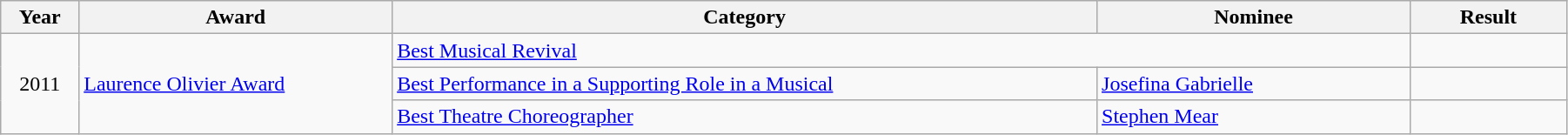<table class="wikitable" width="95%">
<tr>
<th width="5%">Year</th>
<th width="20%">Award</th>
<th width="45%">Category</th>
<th width="20%">Nominee</th>
<th width="10%">Result</th>
</tr>
<tr>
<td rowspan="3" align="center">2011</td>
<td rowspan="3"><a href='#'>Laurence Olivier Award</a></td>
<td colspan="2"><a href='#'>Best Musical Revival</a></td>
<td></td>
</tr>
<tr>
<td><a href='#'>Best Performance in a Supporting Role in a Musical</a></td>
<td><a href='#'>Josefina Gabrielle</a></td>
<td></td>
</tr>
<tr>
<td><a href='#'>Best Theatre Choreographer</a></td>
<td><a href='#'>Stephen Mear</a></td>
<td></td>
</tr>
</table>
